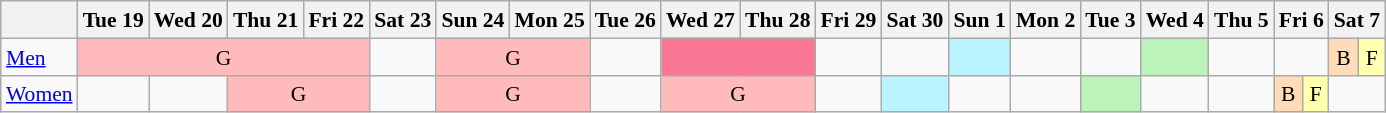<table class="wikitable" style="margin:0.5em auto; font-size:90%; line-height:1.25em; text-align:center">
<tr>
<th></th>
<th>Tue 19</th>
<th>Wed 20</th>
<th>Thu 21</th>
<th>Fri 22</th>
<th>Sat 23</th>
<th>Sun 24</th>
<th>Mon 25</th>
<th>Tue 26</th>
<th>Wed 27</th>
<th>Thu 28</th>
<th>Fri 29</th>
<th>Sat 30</th>
<th>Sun 1</th>
<th>Mon 2</th>
<th>Tue 3</th>
<th>Wed 4</th>
<th>Thu 5</th>
<th colspan="2">Fri 6</th>
<th colspan="2">Sat 7</th>
</tr>
<tr>
<td align="left"><a href='#'>Men</a></td>
<td colspan="4" bgcolor="#FFBBBB">G</td>
<td></td>
<td colspan="2" bgcolor="#FFBBBB">G</td>
<td></td>
<td colspan="2" bgcolor="#FA7894"></td>
<td></td>
<td></td>
<td bgcolor="#BBF3FF"></td>
<td></td>
<td></td>
<td bgcolor="#BBF3BB"></td>
<td></td>
<td colspan="2"></td>
<td bgcolor="#FEDCBA">B</td>
<td bgcolor="#FFFFB">F</td>
</tr>
<tr>
<td align="left"><a href='#'>Women</a></td>
<td></td>
<td></td>
<td colspan="2" bgcolor="#FFBBBB">G</td>
<td></td>
<td colspan="2" bgcolor="#FFBBBB">G</td>
<td></td>
<td colspan="2" bgcolor="#FFBBBB">G</td>
<td></td>
<td colspan="1" bgcolor="#BBF3FF"></td>
<td></td>
<td></td>
<td bgcolor="#BBF3BB"></td>
<td></td>
<td></td>
<td bgcolor="#FEDCBA">B</td>
<td bgcolor="#FFFFB">F</td>
<td colspan="2"></td>
</tr>
</table>
